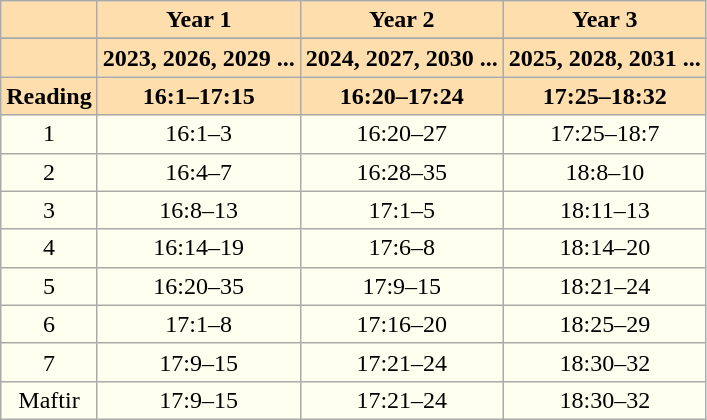<table class="wikitable" style="background:Ivory; text-align:center">
<tr>
<th style="background:Navajowhite;"></th>
<th style="background:Navajowhite;">Year 1</th>
<th style="background:Navajowhite;">Year 2</th>
<th style="background:Navajowhite;">Year 3</th>
</tr>
<tr>
</tr>
<tr>
<th style="background:Navajowhite;"></th>
<th style="background:Navajowhite;">2023, 2026, 2029 ...</th>
<th style="background:Navajowhite;">2024, 2027, 2030 ...</th>
<th style="background:Navajowhite;">2025, 2028, 2031 ...</th>
</tr>
<tr>
<th style="background:Navajowhite;">Reading</th>
<th style="background:Navajowhite;">16:1–17:15</th>
<th style="background:Navajowhite;">16:20–17:24</th>
<th style="background:Navajowhite;">17:25–18:32</th>
</tr>
<tr>
<td>1</td>
<td>16:1–3</td>
<td>16:20–27</td>
<td>17:25–18:7</td>
</tr>
<tr>
<td>2</td>
<td>16:4–7</td>
<td>16:28–35</td>
<td>18:8–10</td>
</tr>
<tr>
<td>3</td>
<td>16:8–13</td>
<td>17:1–5</td>
<td>18:11–13</td>
</tr>
<tr>
<td>4</td>
<td>16:14–19</td>
<td>17:6–8</td>
<td>18:14–20</td>
</tr>
<tr>
<td>5</td>
<td>16:20–35</td>
<td>17:9–15</td>
<td>18:21–24</td>
</tr>
<tr>
<td>6</td>
<td>17:1–8</td>
<td>17:16–20</td>
<td>18:25–29</td>
</tr>
<tr>
<td>7</td>
<td>17:9–15</td>
<td>17:21–24</td>
<td>18:30–32</td>
</tr>
<tr>
<td>Maftir</td>
<td>17:9–15</td>
<td>17:21–24</td>
<td>18:30–32</td>
</tr>
</table>
